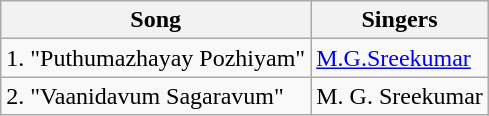<table class="wikitable">
<tr>
<th>Song</th>
<th>Singers</th>
</tr>
<tr>
<td>1. "Puthumazhayay Pozhiyam"</td>
<td><a href='#'>M.G.Sreekumar</a></td>
</tr>
<tr>
<td>2. "Vaanidavum Sagaravum"</td>
<td>M. G. Sreekumar</td>
</tr>
</table>
